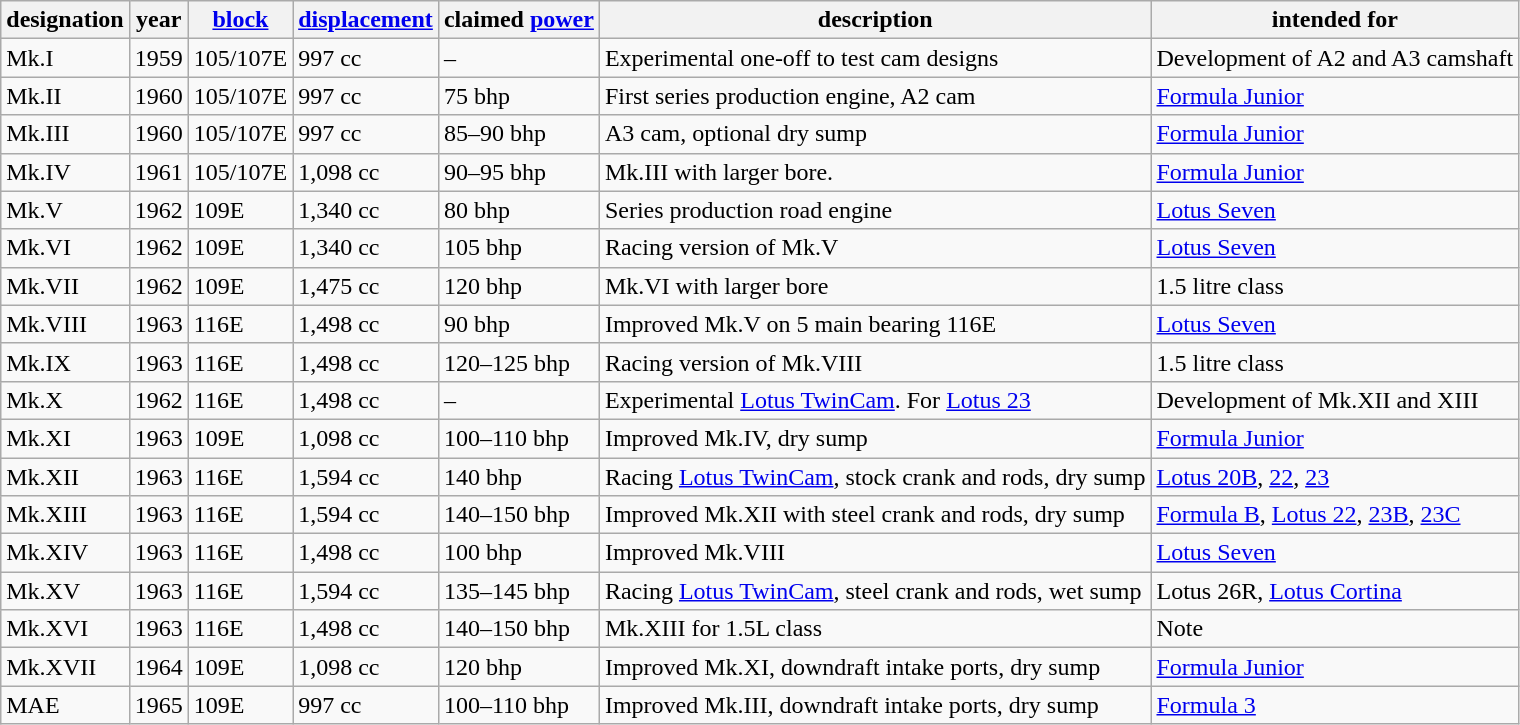<table class=wikitable>
<tr>
<th>designation</th>
<th>year</th>
<th><a href='#'>block</a></th>
<th><a href='#'>displacement</a></th>
<th>claimed <a href='#'>power</a></th>
<th>description</th>
<th>intended for</th>
</tr>
<tr>
<td>Mk.I</td>
<td>1959</td>
<td>105/107E</td>
<td>997 cc</td>
<td>–</td>
<td>Experimental one-off to test cam designs</td>
<td>Development of A2 and A3 camshaft</td>
</tr>
<tr>
<td>Mk.II</td>
<td>1960</td>
<td>105/107E</td>
<td>997 cc</td>
<td>75 bhp</td>
<td>First series production engine, A2 cam</td>
<td><a href='#'>Formula Junior</a></td>
</tr>
<tr>
<td>Mk.III</td>
<td>1960</td>
<td>105/107E</td>
<td>997 cc</td>
<td>85–90 bhp</td>
<td>A3 cam, optional dry sump</td>
<td><a href='#'>Formula Junior</a></td>
</tr>
<tr>
<td>Mk.IV</td>
<td>1961</td>
<td>105/107E</td>
<td>1,098 cc</td>
<td>90–95 bhp</td>
<td>Mk.III with larger bore.</td>
<td><a href='#'>Formula Junior</a></td>
</tr>
<tr>
<td>Mk.V</td>
<td>1962</td>
<td>109E</td>
<td>1,340 cc</td>
<td>80 bhp</td>
<td>Series production road engine</td>
<td><a href='#'>Lotus Seven</a></td>
</tr>
<tr>
<td>Mk.VI</td>
<td>1962</td>
<td>109E</td>
<td>1,340 cc</td>
<td>105 bhp</td>
<td>Racing version of Mk.V</td>
<td><a href='#'>Lotus Seven</a></td>
</tr>
<tr>
<td>Mk.VII</td>
<td>1962</td>
<td>109E</td>
<td>1,475 cc</td>
<td>120 bhp</td>
<td>Mk.VI with larger bore</td>
<td>1.5 litre class</td>
</tr>
<tr>
<td>Mk.VIII</td>
<td>1963</td>
<td>116E</td>
<td>1,498 cc</td>
<td>90 bhp</td>
<td>Improved Mk.V on 5 main bearing 116E</td>
<td><a href='#'>Lotus Seven</a></td>
</tr>
<tr>
<td>Mk.IX</td>
<td>1963</td>
<td>116E</td>
<td>1,498 cc</td>
<td>120–125 bhp</td>
<td>Racing version of Mk.VIII</td>
<td>1.5 litre class</td>
</tr>
<tr>
<td>Mk.X</td>
<td>1962</td>
<td>116E</td>
<td>1,498 cc</td>
<td>–</td>
<td>Experimental <a href='#'>Lotus TwinCam</a>. For <a href='#'>Lotus 23</a></td>
<td>Development of Mk.XII and XIII</td>
</tr>
<tr>
<td>Mk.XI</td>
<td>1963</td>
<td>109E</td>
<td>1,098 cc</td>
<td>100–110 bhp</td>
<td>Improved Mk.IV, dry sump</td>
<td><a href='#'>Formula Junior</a></td>
</tr>
<tr>
<td>Mk.XII</td>
<td>1963</td>
<td>116E</td>
<td>1,594 cc</td>
<td>140 bhp</td>
<td>Racing <a href='#'>Lotus TwinCam</a>, stock crank and rods, dry sump</td>
<td><a href='#'>Lotus 20B</a>, <a href='#'>22</a>, <a href='#'>23</a></td>
</tr>
<tr>
<td>Mk.XIII</td>
<td>1963</td>
<td>116E</td>
<td>1,594 cc</td>
<td>140–150 bhp</td>
<td>Improved Mk.XII with steel crank and rods, dry sump</td>
<td><a href='#'>Formula B</a>, <a href='#'>Lotus 22</a>, <a href='#'>23B</a>, <a href='#'>23C</a></td>
</tr>
<tr>
<td>Mk.XIV</td>
<td>1963</td>
<td>116E</td>
<td>1,498 cc</td>
<td>100 bhp</td>
<td>Improved Mk.VIII</td>
<td><a href='#'>Lotus Seven</a></td>
</tr>
<tr>
<td>Mk.XV</td>
<td>1963</td>
<td>116E</td>
<td>1,594 cc</td>
<td>135–145 bhp</td>
<td>Racing <a href='#'>Lotus TwinCam</a>, steel crank and rods, wet sump</td>
<td>Lotus 26R, <a href='#'>Lotus Cortina</a></td>
</tr>
<tr>
<td>Mk.XVI</td>
<td>1963</td>
<td>116E</td>
<td>1,498 cc</td>
<td>140–150 bhp</td>
<td>Mk.XIII for 1.5L class</td>
<td>Note</td>
</tr>
<tr>
<td>Mk.XVII</td>
<td>1964</td>
<td>109E</td>
<td>1,098 cc</td>
<td>120 bhp</td>
<td>Improved Mk.XI, downdraft intake ports, dry sump</td>
<td><a href='#'>Formula Junior</a></td>
</tr>
<tr>
<td>MAE</td>
<td>1965</td>
<td>109E</td>
<td>997 cc</td>
<td>100–110 bhp</td>
<td>Improved Mk.III, downdraft intake ports, dry sump</td>
<td><a href='#'>Formula 3</a></td>
</tr>
</table>
